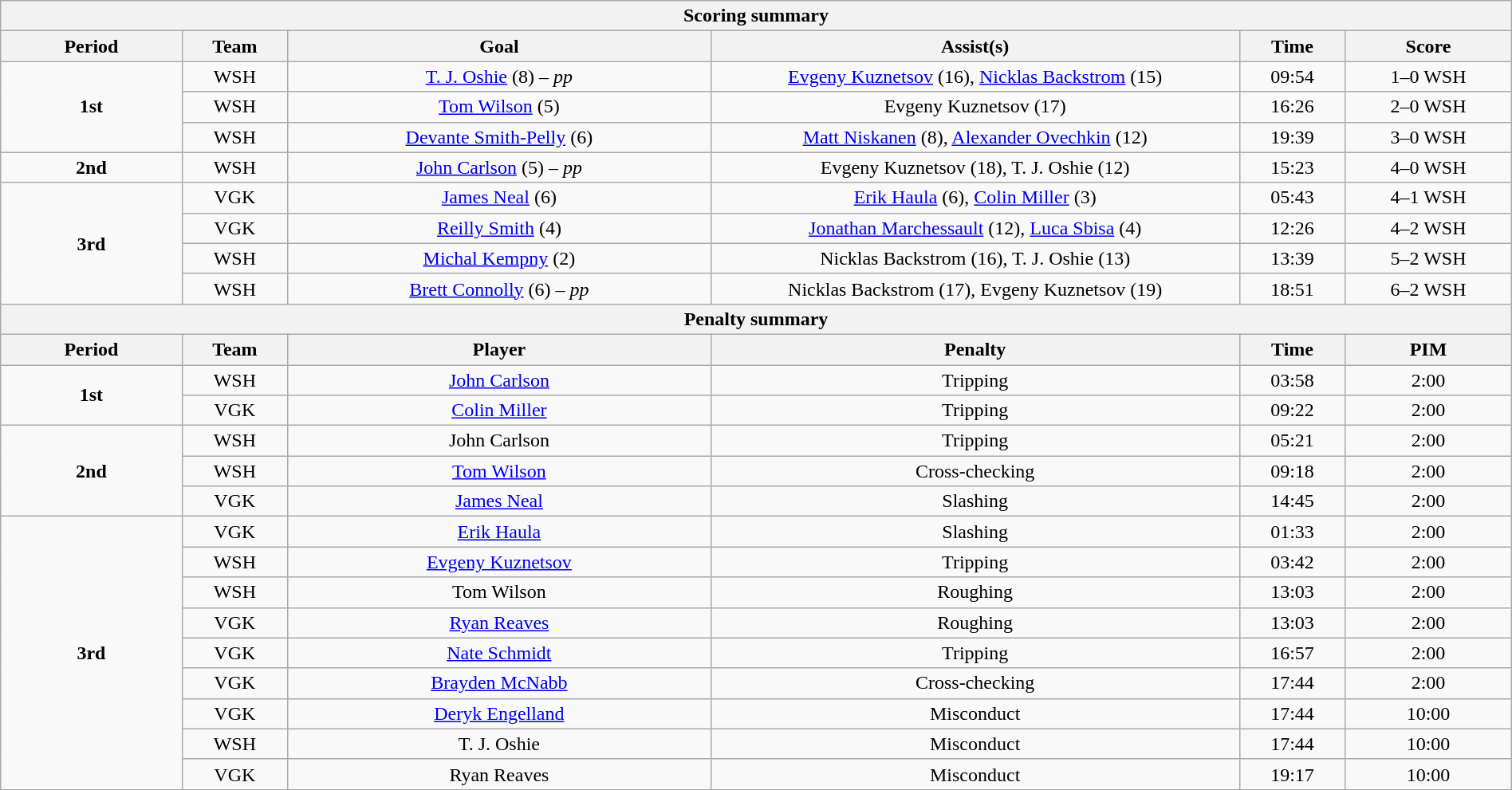<table style="width:100%;" class="wikitable">
<tr>
<th colspan=6>Scoring summary</th>
</tr>
<tr>
<th style="width:12%;">Period</th>
<th style="width:7%;">Team</th>
<th style="width:28%;">Goal</th>
<th style="width:35%;">Assist(s)</th>
<th style="width:7%;">Time</th>
<th style="width:11%;">Score</th>
</tr>
<tr>
<td style="text-align:center;" rowspan="3"><strong>1st</strong></td>
<td style="text-align:center;">WSH</td>
<td style="text-align:center;"><a href='#'>T. J. Oshie</a> (8) – <em>pp</em></td>
<td style="text-align:center;"><a href='#'>Evgeny Kuznetsov</a> (16), <a href='#'>Nicklas Backstrom</a> (15)</td>
<td style="text-align:center;">09:54</td>
<td style="text-align:center;">1–0 WSH</td>
</tr>
<tr>
<td style="text-align:center;">WSH</td>
<td style="text-align:center;"><a href='#'>Tom Wilson</a> (5)</td>
<td style="text-align:center;">Evgeny Kuznetsov (17)</td>
<td style="text-align:center;">16:26</td>
<td style="text-align:center;">2–0 WSH</td>
</tr>
<tr style="text-align:center;">
<td>WSH</td>
<td><a href='#'>Devante Smith-Pelly</a> (6)</td>
<td><a href='#'>Matt Niskanen</a> (8), <a href='#'>Alexander Ovechkin</a> (12)</td>
<td>19:39</td>
<td>3–0 WSH</td>
</tr>
<tr>
<td style="text-align:center;"><strong>2nd</strong></td>
<td style="text-align:center;">WSH</td>
<td style="text-align:center;"><a href='#'>John Carlson</a> (5) – <em>pp</em></td>
<td style="text-align:center;">Evgeny Kuznetsov (18), T. J. Oshie (12)</td>
<td style="text-align:center;">15:23</td>
<td style="text-align:center;">4–0 WSH</td>
</tr>
<tr>
<td style="text-align:center;" rowspan="4"><strong>3rd</strong></td>
<td style="text-align:center;">VGK</td>
<td style="text-align:center;"><a href='#'>James Neal</a> (6)</td>
<td style="text-align:center;"><a href='#'>Erik Haula</a> (6), <a href='#'>Colin Miller</a> (3)</td>
<td style="text-align:center;">05:43</td>
<td style="text-align:center;">4–1 WSH</td>
</tr>
<tr style="text-align:center;">
<td>VGK</td>
<td><a href='#'>Reilly Smith</a> (4)</td>
<td><a href='#'>Jonathan Marchessault</a> (12), <a href='#'>Luca Sbisa</a> (4)</td>
<td>12:26</td>
<td>4–2 WSH</td>
</tr>
<tr>
<td style="text-align:center;">WSH</td>
<td style="text-align:center;"><a href='#'>Michal Kempny</a> (2)</td>
<td style="text-align:center;">Nicklas Backstrom (16), T. J. Oshie (13)</td>
<td style="text-align:center;">13:39</td>
<td style="text-align:center;">5–2 WSH</td>
</tr>
<tr style="text-align:center;">
<td>WSH</td>
<td><a href='#'>Brett Connolly</a> (6) – <em>pp</em></td>
<td>Nicklas Backstrom (17), Evgeny Kuznetsov (19)</td>
<td>18:51</td>
<td>6–2 WSH</td>
</tr>
<tr>
<th colspan=6>Penalty summary</th>
</tr>
<tr>
<th style="width:12%;">Period</th>
<th style="width:7%;">Team</th>
<th style="width:28%;">Player</th>
<th style="width:35%;">Penalty</th>
<th style="width:7%;">Time</th>
<th style="width:11%;">PIM</th>
</tr>
<tr>
<td style="text-align:center;" rowspan="2"><strong>1st</strong></td>
<td style="text-align:center;">WSH</td>
<td style="text-align:center;"><a href='#'>John Carlson</a></td>
<td style="text-align:center;">Tripping</td>
<td style="text-align:center;">03:58</td>
<td style="text-align:center;">2:00</td>
</tr>
<tr>
<td style="text-align:center;">VGK</td>
<td style="text-align:center;"><a href='#'>Colin Miller</a></td>
<td style="text-align:center;">Tripping</td>
<td style="text-align:center;">09:22</td>
<td style="text-align:center;">2:00</td>
</tr>
<tr style="text-align:center;">
<td rowspan="3"><strong>2nd</strong></td>
<td>WSH</td>
<td>John Carlson</td>
<td>Tripping</td>
<td>05:21</td>
<td>2:00</td>
</tr>
<tr>
<td style="text-align:center;">WSH</td>
<td style="text-align:center;"><a href='#'>Tom Wilson</a></td>
<td style="text-align:center;">Cross-checking</td>
<td style="text-align:center;">09:18</td>
<td style="text-align:center;">2:00</td>
</tr>
<tr>
<td style="text-align:center;">VGK</td>
<td style="text-align:center;"><a href='#'>James Neal</a></td>
<td style="text-align:center;">Slashing</td>
<td style="text-align:center;">14:45</td>
<td style="text-align:center;">2:00</td>
</tr>
<tr style="text-align:center;">
<td rowspan="9"><strong>3rd</strong></td>
<td>VGK</td>
<td><a href='#'>Erik Haula</a></td>
<td>Slashing</td>
<td>01:33</td>
<td>2:00</td>
</tr>
<tr style="text-align:center;">
<td>WSH</td>
<td><a href='#'>Evgeny Kuznetsov</a></td>
<td>Tripping</td>
<td>03:42</td>
<td>2:00</td>
</tr>
<tr style="text-align:center;">
<td>WSH</td>
<td>Tom Wilson</td>
<td>Roughing</td>
<td>13:03</td>
<td>2:00</td>
</tr>
<tr style="text-align:center;">
<td>VGK</td>
<td><a href='#'>Ryan Reaves</a></td>
<td>Roughing</td>
<td>13:03</td>
<td>2:00</td>
</tr>
<tr style="text-align:center;">
<td>VGK</td>
<td><a href='#'>Nate Schmidt</a></td>
<td>Tripping</td>
<td>16:57</td>
<td>2:00</td>
</tr>
<tr style="text-align:center;">
<td>VGK</td>
<td><a href='#'>Brayden McNabb</a></td>
<td>Cross-checking</td>
<td>17:44</td>
<td>2:00</td>
</tr>
<tr style="text-align:center;">
<td>VGK</td>
<td><a href='#'>Deryk Engelland</a></td>
<td>Misconduct</td>
<td>17:44</td>
<td>10:00</td>
</tr>
<tr style="text-align:center;">
<td>WSH</td>
<td>T. J. Oshie</td>
<td>Misconduct</td>
<td>17:44</td>
<td>10:00</td>
</tr>
<tr style="text-align:center;">
<td>VGK</td>
<td>Ryan Reaves</td>
<td>Misconduct</td>
<td>19:17</td>
<td>10:00</td>
</tr>
</table>
